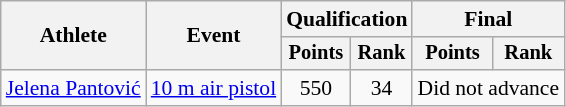<table class="wikitable" style="text-align:center; font-size:90%">
<tr>
<th rowspan=2>Athlete</th>
<th rowspan=2>Event</th>
<th colspan=2>Qualification</th>
<th colspan=2>Final</th>
</tr>
<tr style="font-size:95%">
<th>Points</th>
<th>Rank</th>
<th>Points</th>
<th>Rank</th>
</tr>
<tr>
<td align=left><a href='#'>Jelena Pantović</a></td>
<td align=left><a href='#'>10 m air pistol</a></td>
<td>550</td>
<td>34</td>
<td colspan=2>Did not advance</td>
</tr>
</table>
